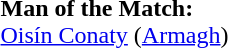<table width=100% style="font-size: 100%">
<tr>
<td><br><strong>Man of the Match:</strong>
<br><a href='#'>Oisín Conaty</a> (<a href='#'>Armagh</a>)</td>
</tr>
</table>
